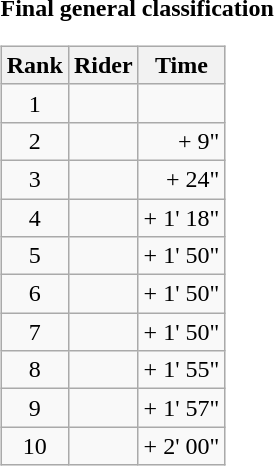<table>
<tr>
<td><strong>Final general classification</strong><br><table class="wikitable">
<tr>
<th scope="col">Rank</th>
<th scope="col">Rider</th>
<th scope="col">Time</th>
</tr>
<tr>
<td style="text-align:center;">1</td>
<td></td>
<td style="text-align:right;"></td>
</tr>
<tr>
<td style="text-align:center;">2</td>
<td></td>
<td style="text-align:right;">+ 9"</td>
</tr>
<tr>
<td style="text-align:center;">3</td>
<td></td>
<td style="text-align:right;">+ 24"</td>
</tr>
<tr>
<td style="text-align:center;">4</td>
<td></td>
<td style="text-align:right;">+ 1' 18"</td>
</tr>
<tr>
<td style="text-align:center;">5</td>
<td></td>
<td style="text-align:right;">+ 1' 50"</td>
</tr>
<tr>
<td style="text-align:center;">6</td>
<td></td>
<td style="text-align:right;">+ 1' 50"</td>
</tr>
<tr>
<td style="text-align:center;">7</td>
<td></td>
<td style="text-align:right;">+ 1' 50"</td>
</tr>
<tr>
<td style="text-align:center;">8</td>
<td></td>
<td style="text-align:right;">+ 1' 55"</td>
</tr>
<tr>
<td style="text-align:center;">9</td>
<td></td>
<td style="text-align:right;">+ 1' 57"</td>
</tr>
<tr>
<td style="text-align:center;">10</td>
<td></td>
<td style="text-align:right;">+ 2' 00"</td>
</tr>
</table>
</td>
</tr>
</table>
